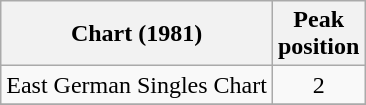<table class="wikitable sortable">
<tr>
<th>Chart (1981)</th>
<th align="center">Peak<br>position</th>
</tr>
<tr>
<td>East German Singles Chart</td>
<td align="center">2</td>
</tr>
<tr>
</tr>
</table>
